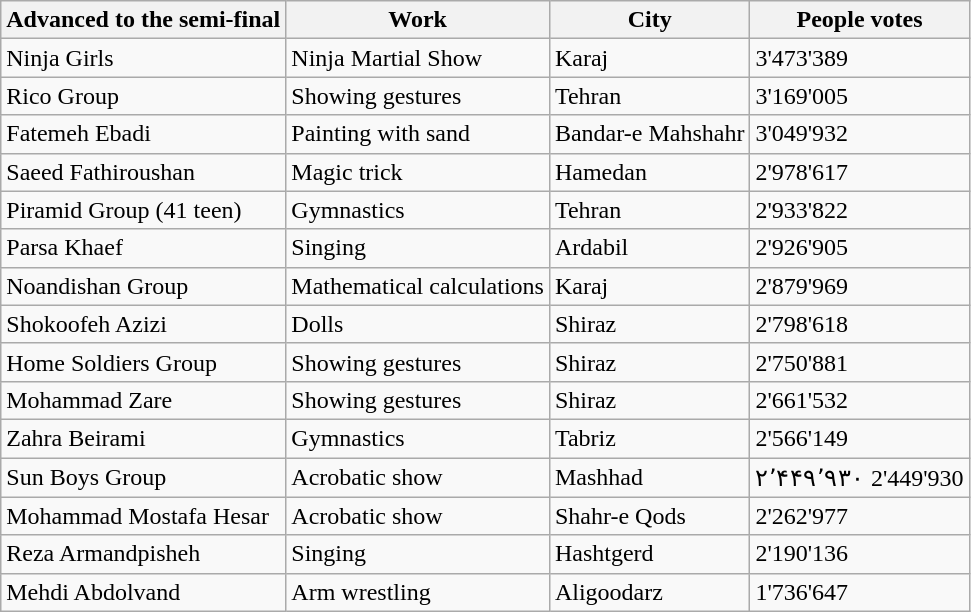<table class="wikitable">
<tr>
<th>Advanced to the semi-final</th>
<th>Work</th>
<th>City</th>
<th>People votes</th>
</tr>
<tr>
<td>Ninja Girls</td>
<td>Ninja Martial Show</td>
<td>Karaj</td>
<td>3'473'389</td>
</tr>
<tr>
<td>Rico Group</td>
<td>Showing gestures</td>
<td>Tehran</td>
<td>3'169'005</td>
</tr>
<tr>
<td>Fatemeh Ebadi</td>
<td>Painting with sand</td>
<td>Bandar-e Mahshahr</td>
<td>3'049'932</td>
</tr>
<tr>
<td>Saeed Fathiroushan</td>
<td>Magic trick</td>
<td>Hamedan</td>
<td>2'978'617</td>
</tr>
<tr>
<td>Piramid Group (41 teen)</td>
<td>Gymnastics</td>
<td>Tehran</td>
<td>2'933'822</td>
</tr>
<tr>
<td>Parsa Khaef</td>
<td>Singing</td>
<td>Ardabil</td>
<td>2'926'905</td>
</tr>
<tr>
<td>Noandishan Group</td>
<td>Mathematical calculations</td>
<td>Karaj</td>
<td>2'879'969</td>
</tr>
<tr>
<td>Shokoofeh Azizi</td>
<td>Dolls</td>
<td>Shiraz</td>
<td>2'798'618</td>
</tr>
<tr>
<td>Home Soldiers Group</td>
<td>Showing gestures</td>
<td>Shiraz</td>
<td>2'750'881</td>
</tr>
<tr>
<td>Mohammad Zare</td>
<td>Showing gestures</td>
<td>Shiraz</td>
<td>2'661'532</td>
</tr>
<tr>
<td>Zahra Beirami</td>
<td>Gymnastics</td>
<td>Tabriz</td>
<td>2'566'149</td>
</tr>
<tr>
<td>Sun Boys Group</td>
<td>Acrobatic show</td>
<td>Mashhad</td>
<td>۲٬۴۴۹٬۹۳۰ 2'449'930</td>
</tr>
<tr>
<td>Mohammad Mostafa Hesar</td>
<td>Acrobatic show</td>
<td>Shahr-e Qods</td>
<td>2'262'977</td>
</tr>
<tr>
<td>Reza Armandpisheh</td>
<td>Singing</td>
<td>Hashtgerd</td>
<td>2'190'136</td>
</tr>
<tr>
<td>Mehdi Abdolvand</td>
<td>Arm wrestling</td>
<td>Aligoodarz</td>
<td>1'736'647</td>
</tr>
</table>
